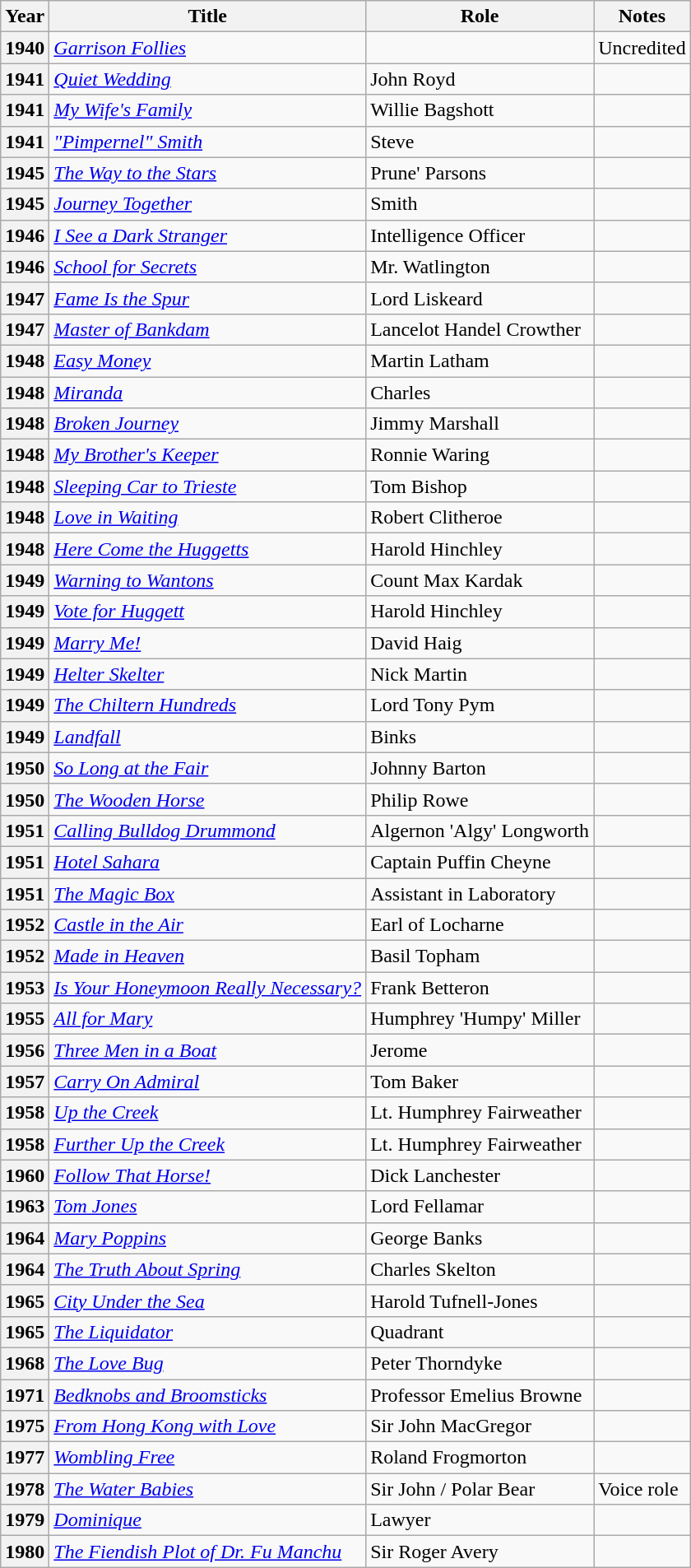<table class="wikitable plainrowheaders sortable">
<tr>
<th scope="col">Year</th>
<th scope="col">Title</th>
<th scope="col">Role</th>
<th scope="col" class="unsortable">Notes</th>
</tr>
<tr>
<th scope="row">1940</th>
<td><em><a href='#'>Garrison Follies</a></em></td>
<td></td>
<td>Uncredited</td>
</tr>
<tr>
<th scope="row">1941</th>
<td><em><a href='#'>Quiet Wedding</a></em></td>
<td>John Royd</td>
<td></td>
</tr>
<tr>
<th scope="row">1941</th>
<td><em><a href='#'>My Wife's Family</a></em></td>
<td>Willie Bagshott</td>
<td></td>
</tr>
<tr>
<th scope="row">1941</th>
<td><em><a href='#'>"Pimpernel" Smith</a></em></td>
<td>Steve</td>
<td></td>
</tr>
<tr>
<th scope="row">1945</th>
<td><em><a href='#'>The Way to the Stars</a></em></td>
<td>Prune' Parsons</td>
<td></td>
</tr>
<tr>
<th scope="row">1945</th>
<td><em><a href='#'>Journey Together</a></em></td>
<td>Smith</td>
<td></td>
</tr>
<tr>
<th scope="row">1946</th>
<td><em><a href='#'>I See a Dark Stranger</a></em></td>
<td>Intelligence Officer</td>
<td></td>
</tr>
<tr>
<th scope="row">1946</th>
<td><em><a href='#'>School for Secrets</a></em></td>
<td>Mr. Watlington</td>
<td></td>
</tr>
<tr>
<th scope="row">1947</th>
<td><em><a href='#'>Fame Is the Spur</a></em></td>
<td>Lord Liskeard</td>
<td></td>
</tr>
<tr>
<th scope="row">1947</th>
<td><em><a href='#'>Master of Bankdam</a></em></td>
<td>Lancelot Handel Crowther</td>
<td></td>
</tr>
<tr>
<th scope="row">1948</th>
<td><em><a href='#'>Easy Money</a></em></td>
<td>Martin Latham</td>
<td></td>
</tr>
<tr>
<th scope="row">1948</th>
<td><em><a href='#'>Miranda</a></em></td>
<td>Charles</td>
<td></td>
</tr>
<tr>
<th scope="row">1948</th>
<td><em><a href='#'>Broken Journey</a></em></td>
<td>Jimmy Marshall</td>
<td></td>
</tr>
<tr>
<th scope="row">1948</th>
<td><em><a href='#'>My Brother's Keeper</a></em></td>
<td>Ronnie Waring</td>
<td></td>
</tr>
<tr>
<th scope="row">1948</th>
<td><em><a href='#'>Sleeping Car to Trieste</a></em></td>
<td>Tom Bishop</td>
<td></td>
</tr>
<tr>
<th scope="row">1948</th>
<td><em><a href='#'>Love in Waiting</a></em></td>
<td>Robert Clitheroe</td>
<td></td>
</tr>
<tr>
<th scope="row">1948</th>
<td><em><a href='#'>Here Come the Huggetts</a></em></td>
<td>Harold Hinchley</td>
<td></td>
</tr>
<tr>
<th scope="row">1949</th>
<td><em><a href='#'>Warning to Wantons</a></em></td>
<td>Count Max Kardak</td>
<td></td>
</tr>
<tr>
<th scope="row">1949</th>
<td><em><a href='#'>Vote for Huggett</a></em></td>
<td>Harold Hinchley</td>
<td></td>
</tr>
<tr>
<th scope="row">1949</th>
<td><em><a href='#'>Marry Me!</a></em></td>
<td>David Haig</td>
<td></td>
</tr>
<tr>
<th scope="row">1949</th>
<td><em><a href='#'>Helter Skelter</a></em></td>
<td>Nick Martin</td>
<td></td>
</tr>
<tr>
<th scope="row">1949</th>
<td><em><a href='#'>The Chiltern Hundreds</a></em></td>
<td>Lord Tony Pym</td>
<td></td>
</tr>
<tr>
<th scope="row">1949</th>
<td><em><a href='#'>Landfall</a></em></td>
<td>Binks</td>
<td></td>
</tr>
<tr>
<th scope="row">1950</th>
<td><em><a href='#'>So Long at the Fair</a></em></td>
<td>Johnny Barton</td>
<td></td>
</tr>
<tr>
<th scope="row">1950</th>
<td><em><a href='#'>The Wooden Horse</a></em></td>
<td>Philip Rowe</td>
<td></td>
</tr>
<tr>
<th scope="row">1951</th>
<td><em><a href='#'>Calling Bulldog Drummond</a></em></td>
<td>Algernon 'Algy' Longworth</td>
<td></td>
</tr>
<tr>
<th scope="row">1951</th>
<td><em><a href='#'>Hotel Sahara</a></em></td>
<td>Captain Puffin Cheyne</td>
<td></td>
</tr>
<tr>
<th scope="row">1951</th>
<td><em><a href='#'>The Magic Box</a></em></td>
<td>Assistant in Laboratory</td>
<td></td>
</tr>
<tr>
<th scope="row">1952</th>
<td><em><a href='#'>Castle in the Air</a></em></td>
<td>Earl of Locharne</td>
<td></td>
</tr>
<tr>
<th scope="row">1952</th>
<td><em><a href='#'>Made in Heaven</a></em></td>
<td>Basil Topham</td>
<td></td>
</tr>
<tr>
<th scope="row">1953</th>
<td><em><a href='#'>Is Your Honeymoon Really Necessary?</a></em></td>
<td>Frank Betteron</td>
<td></td>
</tr>
<tr>
<th scope="row">1955</th>
<td><em><a href='#'>All for Mary</a></em></td>
<td>Humphrey 'Humpy' Miller</td>
<td></td>
</tr>
<tr>
<th scope="row">1956</th>
<td><em><a href='#'>Three Men in a Boat</a></em></td>
<td>Jerome</td>
<td></td>
</tr>
<tr>
<th scope="row">1957</th>
<td><em><a href='#'>Carry On Admiral</a></em></td>
<td>Tom Baker</td>
<td></td>
</tr>
<tr>
<th scope="row">1958</th>
<td><em><a href='#'>Up the Creek</a></em></td>
<td>Lt. Humphrey Fairweather</td>
<td></td>
</tr>
<tr>
<th scope="row">1958</th>
<td><em><a href='#'>Further Up the Creek</a></em></td>
<td>Lt. Humphrey Fairweather</td>
<td></td>
</tr>
<tr>
<th scope="row">1960</th>
<td><em><a href='#'>Follow That Horse!</a></em></td>
<td>Dick Lanchester</td>
<td></td>
</tr>
<tr>
<th scope="row">1963</th>
<td><em><a href='#'>Tom Jones</a></em></td>
<td>Lord Fellamar</td>
<td></td>
</tr>
<tr>
<th scope="row">1964</th>
<td><em><a href='#'>Mary Poppins</a></em></td>
<td>George Banks</td>
<td></td>
</tr>
<tr>
<th scope="row">1964</th>
<td><em><a href='#'>The Truth About Spring</a></em></td>
<td>Charles Skelton</td>
<td></td>
</tr>
<tr>
<th scope="row">1965</th>
<td><em><a href='#'>City Under the Sea</a></em></td>
<td>Harold Tufnell-Jones</td>
<td></td>
</tr>
<tr>
<th scope="row">1965</th>
<td><em><a href='#'>The Liquidator</a></em></td>
<td>Quadrant</td>
<td></td>
</tr>
<tr>
<th scope="row">1968</th>
<td><em><a href='#'>The Love Bug</a></em></td>
<td>Peter Thorndyke</td>
<td></td>
</tr>
<tr>
<th scope="row">1971</th>
<td><em><a href='#'>Bedknobs and Broomsticks</a></em></td>
<td>Professor Emelius Browne</td>
<td></td>
</tr>
<tr>
<th scope="row">1975</th>
<td><em><a href='#'>From Hong Kong with Love</a></em></td>
<td>Sir John MacGregor</td>
<td></td>
</tr>
<tr>
<th scope="row">1977</th>
<td><em><a href='#'>Wombling Free</a></em></td>
<td>Roland Frogmorton</td>
<td></td>
</tr>
<tr>
<th scope="row">1978</th>
<td><em><a href='#'>The Water Babies</a></em></td>
<td>Sir John / Polar Bear</td>
<td>Voice role</td>
</tr>
<tr>
<th scope="row">1979</th>
<td><em><a href='#'>Dominique</a></em></td>
<td>Lawyer</td>
<td></td>
</tr>
<tr>
<th scope="row">1980</th>
<td><em><a href='#'>The Fiendish Plot of Dr. Fu Manchu</a></em></td>
<td>Sir Roger Avery</td>
<td></td>
</tr>
</table>
